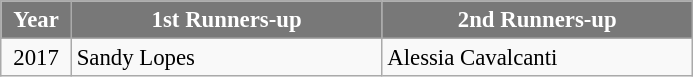<table class="wikitable sortable" style="font-size: 95%;">
<tr>
<th width="40" style="background-color:#787878;color:#FFFFFF;">Year</th>
<th width="200" style="background-color:#787878;color:#FFFFFF;">1st Runners-up</th>
<th width="200" style="background-color:#787878;color:#FFFFFF;">2nd Runners-up</th>
</tr>
<tr>
<td style="text-align:center;">2017</td>
<td>Sandy Lopes<br></td>
<td>Alessia Cavalcanti<br></td>
</tr>
</table>
